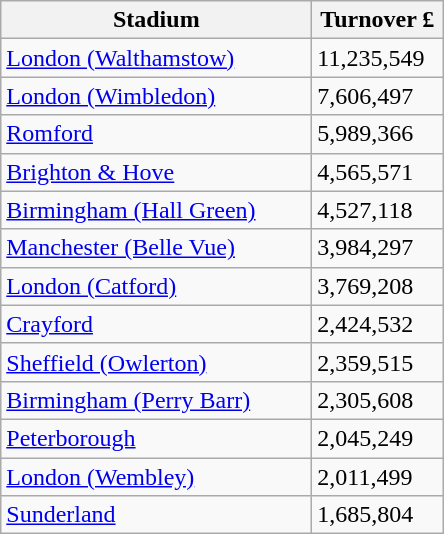<table class="wikitable">
<tr>
<th width=200>Stadium</th>
<th width=80>Turnover £</th>
</tr>
<tr>
<td><a href='#'>London (Walthamstow)</a></td>
<td>11,235,549</td>
</tr>
<tr>
<td><a href='#'>London (Wimbledon)</a></td>
<td>7,606,497</td>
</tr>
<tr>
<td><a href='#'>Romford</a></td>
<td>5,989,366</td>
</tr>
<tr>
<td><a href='#'>Brighton & Hove</a></td>
<td>4,565,571</td>
</tr>
<tr>
<td><a href='#'>Birmingham (Hall Green)</a></td>
<td>4,527,118</td>
</tr>
<tr>
<td><a href='#'>Manchester (Belle Vue)</a></td>
<td>3,984,297</td>
</tr>
<tr>
<td><a href='#'>London (Catford)</a></td>
<td>3,769,208</td>
</tr>
<tr>
<td><a href='#'>Crayford</a></td>
<td>2,424,532</td>
</tr>
<tr>
<td><a href='#'>Sheffield (Owlerton)</a></td>
<td>2,359,515</td>
</tr>
<tr>
<td><a href='#'>Birmingham (Perry Barr)</a></td>
<td>2,305,608</td>
</tr>
<tr>
<td><a href='#'>Peterborough</a></td>
<td>2,045,249</td>
</tr>
<tr>
<td><a href='#'>London (Wembley)</a></td>
<td>2,011,499</td>
</tr>
<tr>
<td><a href='#'>Sunderland</a></td>
<td>1,685,804</td>
</tr>
</table>
